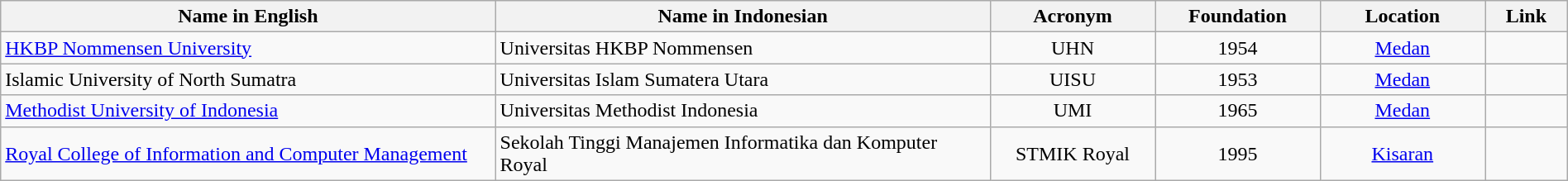<table class="wikitable sortable" style="width:100%;">
<tr>
<th>Name in English</th>
<th>Name in Indonesian</th>
<th>Acronym</th>
<th>Foundation</th>
<th>Location</th>
<th class="unsortable">Link</th>
</tr>
<tr>
<td style="width:30%;"><a href='#'>HKBP Nommensen University</a></td>
<td style="width:30%;">Universitas HKBP Nommensen</td>
<td style="width:10%; text-align:center;">UHN</td>
<td style="width:10%; text-align:center;">1954</td>
<td style="width:10%; text-align:center;"><a href='#'>Medan</a></td>
<td style="width:5%; text-align:center;"></td>
</tr>
<tr>
<td style="width:30%;">Islamic University of North Sumatra</td>
<td style="width:30%;">Universitas Islam Sumatera Utara</td>
<td style="width:10%; text-align:center;">UISU</td>
<td style="width:10%; text-align:center;">1953</td>
<td style="width:10%; text-align:center;"><a href='#'>Medan</a></td>
<td style="width:5%; text-align:center;"></td>
</tr>
<tr>
<td style="width:30%;"><a href='#'>Methodist University of Indonesia</a></td>
<td style="width:30%;">Universitas Methodist Indonesia</td>
<td style="width:10%; text-align:center;">UMI</td>
<td style="width:10%; text-align:center;">1965</td>
<td style="width:10%; text-align:center;"><a href='#'>Medan</a></td>
<td style="width:5%; text-align:center;"></td>
</tr>
<tr>
<td style="width:30%;"><a href='#'>Royal College of Information and Computer Management</a></td>
<td style="width:30%;">Sekolah Tinggi Manajemen Informatika dan Komputer Royal</td>
<td style="width:10%; text-align:center;">STMIK Royal</td>
<td style="width:10%; text-align:center;">1995</td>
<td style="width:10%; text-align:center;"><a href='#'>Kisaran</a></td>
<td style="width:5%; text-align:center;"></td>
</tr>
</table>
